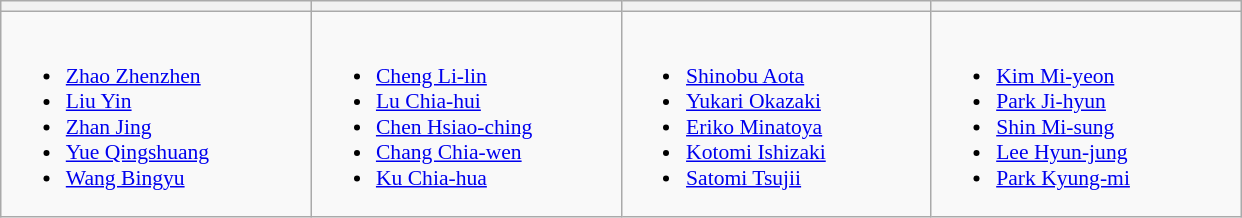<table class="wikitable" style="font-size:90%">
<tr>
<th width=200></th>
<th width=200></th>
<th width=200></th>
<th width=200></th>
</tr>
<tr>
<td valign=top><br><ul><li><a href='#'>Zhao Zhenzhen</a></li><li><a href='#'>Liu Yin</a></li><li><a href='#'>Zhan Jing</a></li><li><a href='#'>Yue Qingshuang</a></li><li><a href='#'>Wang Bingyu</a></li></ul></td>
<td valign=top><br><ul><li><a href='#'>Cheng Li-lin</a></li><li><a href='#'>Lu Chia-hui</a></li><li><a href='#'>Chen Hsiao-ching</a></li><li><a href='#'>Chang Chia-wen</a></li><li><a href='#'>Ku Chia-hua</a></li></ul></td>
<td valign=top><br><ul><li><a href='#'>Shinobu Aota</a></li><li><a href='#'>Yukari Okazaki</a></li><li><a href='#'>Eriko Minatoya</a></li><li><a href='#'>Kotomi Ishizaki</a></li><li><a href='#'>Satomi Tsujii</a></li></ul></td>
<td valign=top><br><ul><li><a href='#'>Kim Mi-yeon</a></li><li><a href='#'>Park Ji-hyun</a></li><li><a href='#'>Shin Mi-sung</a></li><li><a href='#'>Lee Hyun-jung</a></li><li><a href='#'>Park Kyung-mi</a></li></ul></td>
</tr>
</table>
